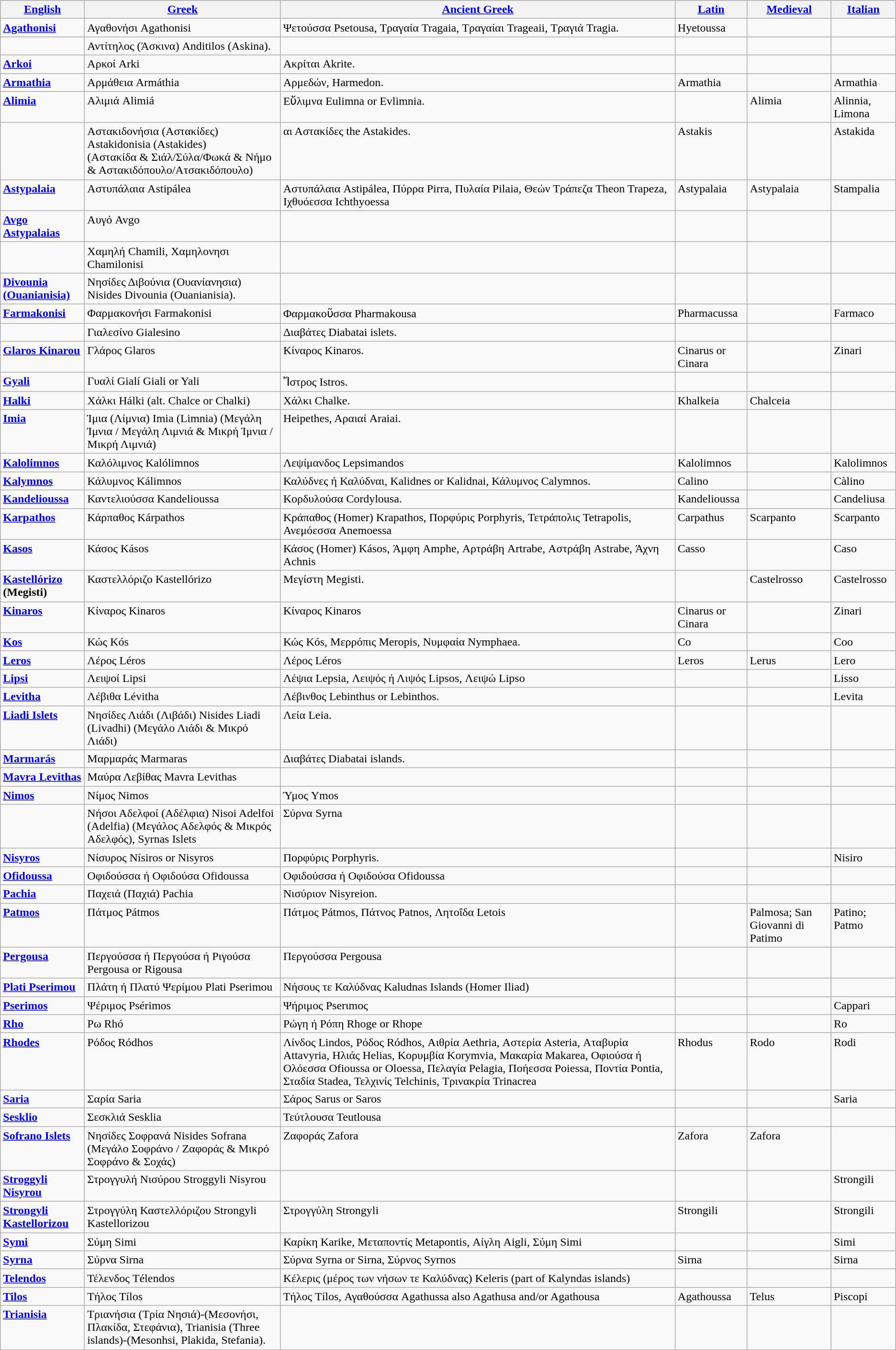<table class="wikitable sortable">
<tr>
<th><a href='#'>English</a></th>
<th><a href='#'>Greek</a></th>
<th><a href='#'>Ancient Greek</a></th>
<th><a href='#'>Latin</a></th>
<th><a href='#'>Medieval</a></th>
<th><a href='#'>Italian</a></th>
</tr>
<tr valign="top">
<td><strong><a href='#'>Agathonisi</a></strong></td>
<td>Αγαθονήσι Agathonisi</td>
<td>Ψετούσσα Psetousa, Τραγαία Tragaia, Τραγαίαι Trageaii, Τραγιά Tragia.</td>
<td>Hyetoussa</td>
<td></td>
<td></td>
</tr>
<tr valign="top">
<td><strong></strong></td>
<td>Αντίτηλος (Άσκινα) Anditilos (Askina).</td>
<td></td>
<td></td>
<td></td>
<td></td>
</tr>
<tr valign="top">
<td><strong><a href='#'>Arkoi</a></strong></td>
<td>Αρκοί Arki</td>
<td>Ακρίται Akrite.</td>
<td></td>
<td></td>
<td></td>
</tr>
<tr valign="top">
<td><strong><a href='#'>Armathia</a></strong></td>
<td>Αρμάθεια Armáthia</td>
<td>Αρμεδών, Ηarmedon.</td>
<td>Armathia</td>
<td></td>
<td>Armathia</td>
</tr>
<tr valign="top">
<td><strong><a href='#'>Alimia</a></strong></td>
<td>Αλιμιά Alimiá</td>
<td>Εὔλιμνα Eulimna or Evlimnia.</td>
<td></td>
<td>Alimia</td>
<td>Alinnia, Limona</td>
</tr>
<tr valign="top">
<td><strong></strong></td>
<td>Αστακιδονήσια (Αστακίδες) Astakidonisia (Astakides)<br>(Αστακίδα & Σιάλ/Σύλα/Φωκά & Νήμο & Αστακιδόπουλο/Ατσακιδόπουλο)</td>
<td>αι Αστακίδες the Astakides.</td>
<td>Astakis</td>
<td></td>
<td>Astakida</td>
</tr>
<tr valign="top">
<td><strong><a href='#'>Astypalaia</a></strong></td>
<td>Αστυπάλαια Astipálea</td>
<td>Αστυπάλαια Astipálea, Πύρρα Pirra, Πυλαία Pilaia, Θεών Τράπεζα Theon Trapeza, Ιχθυόεσσα Ichthyoessa</td>
<td>Astypalaia</td>
<td>Astypalaia</td>
<td>Stampalia</td>
</tr>
<tr valign="top">
<td><strong><a href='#'>Avgo Astypalaias</a></strong></td>
<td>Αυγό Avgo</td>
<td></td>
<td></td>
<td></td>
<td></td>
</tr>
<tr valign="top">
<td><strong></strong></td>
<td>Χαμηλή Chamili, Χαμηλονησι Chamilonisi</td>
<td></td>
<td></td>
<td></td>
<td></td>
</tr>
<tr valign="top">
<td><strong><a href='#'>Divounia (Ouanianisia)</a></strong></td>
<td>Νησίδες Διβούνια (Ουανίανησια) Nisides Divounia (Ouanianisia).</td>
<td></td>
<td></td>
<td></td>
<td></td>
</tr>
<tr valign="top">
<td><strong><a href='#'>Farmakonisi</a></strong></td>
<td>Φαρμακονήσι Farmakonisi</td>
<td>Φαρμακοῦσσα Pharmakousa</td>
<td>Pharmacussa</td>
<td></td>
<td>Farmaco</td>
</tr>
<tr valign="top">
<td><strong></strong></td>
<td>Γιαλεσίνο Gialesino</td>
<td>Διαβάτες Diabatai islets.</td>
<td></td>
<td></td>
<td></td>
</tr>
<tr valign="top">
<td><strong><a href='#'>Glaros Kinarou</a></strong></td>
<td>Γλάρος Glaros</td>
<td>Κίναρος Kinaros.</td>
<td>Cinarus or Cinara</td>
<td></td>
<td>Zinari</td>
</tr>
<tr valign="top">
<td><strong><a href='#'>Gyali</a></strong></td>
<td>Γυαλί Gialí Giali or Yali</td>
<td>Ἴστρος Istros.</td>
<td></td>
<td></td>
<td></td>
</tr>
<tr valign="top">
<td><strong><a href='#'>Halki</a></strong></td>
<td>Χάλκι Hálki (alt. Chalce or Chalki)</td>
<td>Χάλκι Chalke.</td>
<td>Khalkeia</td>
<td>Chalceia</td>
<td></td>
</tr>
<tr valign="top">
<td><strong><a href='#'>Imia</a></strong></td>
<td>Ίμια (Λίμνια) Imia (Limnia) (Μεγάλη Ίμνια / Μεγάλη Λιμνιά & Μικρή Ίμνια / Μικρή Λιμνιά)</td>
<td>Heipethes, Aραιαί Araiai.</td>
<td></td>
<td></td>
<td></td>
</tr>
<tr valign="top">
<td><strong><a href='#'>Kalolimnos</a></strong></td>
<td>Καλόλιμνος Kalólimnos</td>
<td>Λεψίμανδος Lepsimandos</td>
<td>Kalolimnos</td>
<td></td>
<td>Kalolimnos</td>
</tr>
<tr valign="top">
<td><strong><a href='#'>Kalymnos</a></strong></td>
<td>Κάλυμνος Kálimnos</td>
<td>Καλύδνες ή Καλύδναι, Kalidnes or Kalidnai, Κάλυμνος Calymnos.</td>
<td>Calino</td>
<td></td>
<td>Càlino</td>
</tr>
<tr valign="top">
<td><strong><a href='#'>Kandelioussa</a></strong></td>
<td>Καντελιούσσα Kandelioussa</td>
<td>Κορδυλούσα Cordylοusa.</td>
<td>Kandelioussa</td>
<td></td>
<td>Candeliusa</td>
</tr>
<tr valign="top">
<td><strong><a href='#'>Karpathos</a></strong></td>
<td>Κάρπαθος Kárpathos</td>
<td>Κράπαθος (Homer) Krapathos, Πορφύρις Porphyris, Τετράπολις Tetrapolis, Ανεμόεσσα Anemoessa</td>
<td>Carpathus</td>
<td>Scarpanto</td>
<td>Scarpanto</td>
</tr>
<tr valign="top">
<td><strong><a href='#'>Kasos</a></strong></td>
<td>Κάσος Kásos</td>
<td>Κάσος (Homer) Kásos, Άμφη Amphe, Αρτράβη Artrabe, Αστράβη Astrabe, Άχνη Achnis</td>
<td>Casso</td>
<td></td>
<td>Caso</td>
</tr>
<tr valign="top">
<td><strong><a href='#'>Kastellórizo</a> (Megisti)</strong></td>
<td>Καστελλόριζο Kastellórizo</td>
<td>Μεγίστη Megisti.</td>
<td></td>
<td>Castelrosso</td>
<td>Castelrosso</td>
</tr>
<tr valign="top">
<td><strong><a href='#'>Kinaros</a></strong></td>
<td>Κίναρος Kinaros</td>
<td>Κίναρος Kinaros</td>
<td>Cinarus or Cinara</td>
<td></td>
<td>Zinari</td>
</tr>
<tr valign="top">
<td><strong><a href='#'>Kos</a></strong></td>
<td>Κώς Kós</td>
<td>Κώς Kós, Μερρόπις Meropis, Νυμφαία Nymphaea.</td>
<td>Co</td>
<td></td>
<td>Coo</td>
</tr>
<tr valign="top">
<td><strong><a href='#'>Leros</a></strong></td>
<td>Λέρος Léros</td>
<td>Λέρος Léros</td>
<td>Leros</td>
<td>Lerus</td>
<td>Lero</td>
</tr>
<tr valign="top">
<td><strong><a href='#'>Lipsi</a></strong></td>
<td>Λειψοί Lipsi</td>
<td>Λέψια Lepsia, Λειψός ή Λιψός Lipsos, Λειψώ Lipso</td>
<td></td>
<td></td>
<td>Lisso</td>
</tr>
<tr valign="top">
<td><strong><a href='#'>Levitha</a></strong></td>
<td>Λέβιθα Lévitha</td>
<td>Λέβινθος Lebinthus or Lebinthos.</td>
<td></td>
<td></td>
<td>Levita</td>
</tr>
<tr valign="top">
<td><strong><a href='#'>Liadi Islets</a></strong></td>
<td>Νησίδες Λιάδι (Λιβάδι) Nisides Liadi (Livadhi) (Μεγάλο Λιάδι & Μικρό Λιάδι)</td>
<td>Λεία Leia.</td>
<td></td>
<td></td>
<td></td>
</tr>
<tr valign="top">
<td><strong><a href='#'>Marmarás</a></strong></td>
<td>Μαρμαράς Marmaras</td>
<td>Διαβάτες Diabatai islands.</td>
<td></td>
<td></td>
<td></td>
</tr>
<tr valign="top">
<td><strong><a href='#'>Mavra Levithas</a></strong></td>
<td>Μαύρα Λεβίθας Mavra Levithas</td>
<td></td>
<td></td>
<td></td>
<td></td>
</tr>
<tr valign="top">
<td><strong><a href='#'>Nimos</a></strong></td>
<td>Νίμος Nimos</td>
<td>Ύμος Ymos</td>
<td></td>
<td></td>
<td></td>
</tr>
<tr valign="top">
<td><strong></strong></td>
<td>Νήσοι Αδελφοί (Αδέλφια) Nisoi Adelfoi (Adelfia) (Μεγάλος Αδελφός & Μικρός Αδελφός), Syrnas Islets</td>
<td>Σύρνα Syrna</td>
<td></td>
<td></td>
<td></td>
</tr>
<tr valign="top">
<td><strong><a href='#'>Nisyros</a></strong></td>
<td>Νίσυρος Nísiros or Nisyros</td>
<td>Πορφύρις Porphyris.</td>
<td></td>
<td></td>
<td>Nisiro</td>
</tr>
<tr valign="top">
<td><strong><a href='#'>Ofidoussa</a></strong></td>
<td>Οφιδούσσα ή Οφιδούσα Ofidoussa</td>
<td>Οφιδούσσα ή Οφιδούσα Ofidoussa</td>
<td></td>
<td></td>
<td></td>
</tr>
<tr valign="top">
<td><strong><a href='#'>Pachia</a></strong></td>
<td>Παχειά (Παχιά) Pachia</td>
<td>Νισύριον Nisyreion.</td>
<td></td>
<td></td>
<td></td>
</tr>
<tr valign="top">
<td><strong><a href='#'>Patmos</a></strong></td>
<td>Πάτμος Pátmos</td>
<td>Πάτμος Pátmos, Πάτνος Patnos, Λητοΐδα Letois</td>
<td></td>
<td>Palmosa; San Giovanni di Patimo</td>
<td>Patino; Patmo</td>
</tr>
<tr valign="top">
<td><strong><a href='#'>Pergousa</a></strong></td>
<td>Περγούσσα ή Περγούσα ή Ριγούσα Pergousa or Rigousa</td>
<td>Περγούσσα Pergousa</td>
<td></td>
<td></td>
<td></td>
</tr>
<tr valign="top">
<td><strong><a href='#'>Plati Pserimou</a></strong></td>
<td>Πλάτη ή Πλατύ Ψερίμου Plati Pserimou</td>
<td>Nήσους τε Καλύδνας Kaludnas Islands (Homer Iliad)</td>
<td></td>
<td></td>
<td></td>
</tr>
<tr valign="top">
<td><strong><a href='#'>Pserimos</a></strong></td>
<td>Ψέριμος Psérimos</td>
<td>Ψήριμος Pserιmος</td>
<td></td>
<td></td>
<td>Cappari</td>
</tr>
<tr valign="top">
<td><strong><a href='#'>Rho</a></strong></td>
<td>Ρω Rhó</td>
<td>Ρώγη ή Ρόπη Rhoge or Rhope</td>
<td></td>
<td></td>
<td>Ro</td>
</tr>
<tr valign="top">
<td><strong><a href='#'>Rhodes</a></strong></td>
<td>Ρόδος Ródhos</td>
<td>Λίνδος Lindos, Ρόδος Ródhos, Αιθρία Aethria, Αστερία Asteria, Αταβυρία Attavyria, Ηλιάς Helias, Κορυμβία Korymvia, Μακαρία Makarea, Οφιούσα ή Ολόεσσα Ofioussa or Oloessa, Πελαγία Pelagia, Ποήεσσα Poiessa, Ποντία Pontia, Σταδία Stadea, Τελχινίς Telchinis, Τρινακρία Trinacrea</td>
<td>Rhodus</td>
<td>Rodo</td>
<td>Rodi</td>
</tr>
<tr valign="top">
<td><strong><a href='#'>Saria</a></strong></td>
<td>Σαρία Saria</td>
<td>Σάρος Sarus or Saros</td>
<td></td>
<td></td>
<td>Saria</td>
</tr>
<tr valign="top">
<td><strong><a href='#'>Sesklio</a></strong></td>
<td>Σεσκλιά Sesklia</td>
<td>Τεύτλουσα Teutlousa</td>
<td></td>
<td></td>
<td></td>
</tr>
<tr valign="top">
<td><strong><a href='#'>Sofrano Islets</a></strong></td>
<td>Νησίδες Σοφρανά Nisides Sofrana (Μεγάλο Σοφράνο / Ζαφοράς & Μικρό Σοφράνο & Σοχάς)</td>
<td>Ζαφοράς Zafora</td>
<td>Zafora</td>
<td>Zafora</td>
<td></td>
</tr>
<tr valign="top">
<td><strong><a href='#'>Stroggyli Nisyrou</a></strong></td>
<td>Στρογγυλή Νισύρου Stroggyli Nisyrou</td>
<td></td>
<td></td>
<td></td>
<td>Strongili</td>
</tr>
<tr valign="top">
<td><strong><a href='#'>Strongyli Kastellorizou</a></strong></td>
<td>Στρογγύλη Καστελλόριζου Strongyli Kastellorizou</td>
<td>Στρογγύλη Strongyli</td>
<td>Strongili</td>
<td></td>
<td>Strongili</td>
</tr>
<tr valign="top">
<td><strong><a href='#'>Symi</a></strong></td>
<td>Σύμη Simi</td>
<td>Καρίκη Karike, Μεταποντίς Metapontis, Αίγλη Aigli, Σύμη Simi</td>
<td></td>
<td></td>
<td>Simi</td>
</tr>
<tr valign="top">
<td><strong><a href='#'>Syrna</a></strong></td>
<td>Σύρνα Sirna</td>
<td>Σύρνα Syrna or Sirna, Σύρνος Syrnos</td>
<td>Sirna</td>
<td></td>
<td>Sirna</td>
</tr>
<tr valign="top">
<td><strong><a href='#'>Telendos</a></strong></td>
<td>Τέλενδος Télendos</td>
<td>Κέλερις (μέρος των νήσων τε Καλύδνας) Keleris (part of Kalyndas islands)</td>
<td></td>
<td></td>
<td></td>
</tr>
<tr valign="top">
<td><strong><a href='#'>Tilos</a></strong></td>
<td>Τήλος Tílos</td>
<td>Τήλος Tílos, Αγαθούσσα Agathussa also Agathusa and/or Agathousa</td>
<td>Agathoussa</td>
<td>Telus</td>
<td>Piscopi</td>
</tr>
<tr valign="top">
<td><strong><a href='#'>Trianisia</a></strong></td>
<td>Τριανήσια (Τρία Νησιά)-(Μεσονήσι, Πλακίδα, Στεφάνια), Trianisia (Three islands)-(Mesonhsi, Plakida, Stefania).</td>
<td></td>
<td></td>
<td></td>
<td></td>
</tr>
</table>
